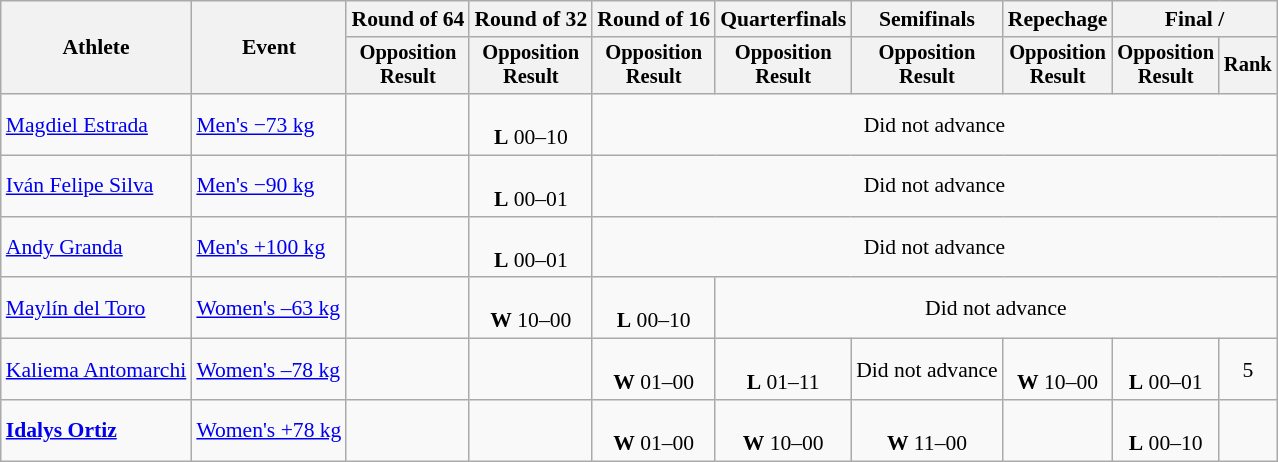<table class="wikitable" style="font-size:90%">
<tr>
<th rowspan="2">Athlete</th>
<th rowspan="2">Event</th>
<th>Round of 64</th>
<th>Round of 32</th>
<th>Round of 16</th>
<th>Quarterfinals</th>
<th>Semifinals</th>
<th>Repechage</th>
<th colspan=2>Final / </th>
</tr>
<tr style="font-size:95%">
<th>Opposition<br>Result</th>
<th>Opposition<br>Result</th>
<th>Opposition<br>Result</th>
<th>Opposition<br>Result</th>
<th>Opposition<br>Result</th>
<th>Opposition<br>Result</th>
<th>Opposition<br>Result</th>
<th>Rank</th>
</tr>
<tr align=center>
<td align=left><a href='#'>Magdiel Estrada</a></td>
<td align=left><a href='#'>Men's −73 kg</a></td>
<td></td>
<td><br><strong>L</strong> 00–10</td>
<td colspan=6>Did not advance</td>
</tr>
<tr align=center>
<td align=left><a href='#'>Iván Felipe Silva</a></td>
<td align=left><a href='#'>Men's −90 kg</a></td>
<td></td>
<td><br><strong>L</strong> 00–01</td>
<td colspan=6>Did not advance</td>
</tr>
<tr align=center>
<td align=left><a href='#'>Andy Granda</a></td>
<td align=left><a href='#'>Men's +100 kg</a></td>
<td></td>
<td><br><strong>L</strong> 00–01</td>
<td colspan=6>Did not advance</td>
</tr>
<tr align=center>
<td align=left><a href='#'>Maylín del Toro</a></td>
<td align=left><a href='#'>Women's –63 kg</a></td>
<td></td>
<td><br><strong>W</strong> 10–00</td>
<td><br><strong>L</strong> 00–10</td>
<td colspan=5>Did not advance</td>
</tr>
<tr align=center>
<td align=left><a href='#'>Kaliema Antomarchi</a></td>
<td align=left><a href='#'>Women's –78 kg</a></td>
<td></td>
<td></td>
<td><br><strong>W</strong> 01–00</td>
<td><br><strong>L</strong> 01–11</td>
<td>Did not advance</td>
<td><br><strong>W</strong> 10–00</td>
<td><br><strong>L</strong> 00–01</td>
<td>5</td>
</tr>
<tr align=center>
<td align=left><strong><a href='#'>Idalys Ortiz</a></strong></td>
<td align=left><a href='#'>Women's +78 kg</a></td>
<td></td>
<td></td>
<td><br><strong>W</strong> 01–00</td>
<td><br><strong>W</strong> 10–00</td>
<td><br><strong>W</strong> 11–00</td>
<td></td>
<td><br><strong>L</strong> 00–10</td>
<td></td>
</tr>
</table>
